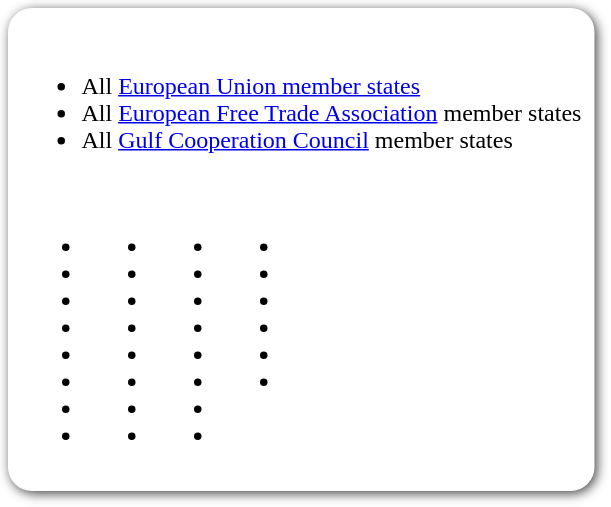<table style=" border-radius:1em; box-shadow: 0.1em 0.1em 0.5em rgba(0,0,0,0.75); background-color: white; border: 1px solid white; padding: 5px;">
<tr style="vertical-align:top;">
<td><br><ul><li> All <a href='#'>European Union member states</a></li><li> All <a href='#'>European Free Trade Association</a> member states</li><li> All <a href='#'>Gulf Cooperation Council</a> member states</li></ul><table>
<tr>
<td><br><ul><li></li><li></li><li></li><li></li><li></li><li></li><li></li><li></li></ul></td>
<td valign="top"><br><ul><li></li><li></li><li></li><li></li><li></li><li></li><li></li><li></li></ul></td>
<td valign="top"><br><ul><li></li><li></li><li></li><li></li><li></li><li></li><li></li><li></li></ul></td>
<td valign="top"><br><ul><li></li><li></li><li></li><li></li><li></li><li></li></ul></td>
</tr>
</table>
</td>
</tr>
</table>
